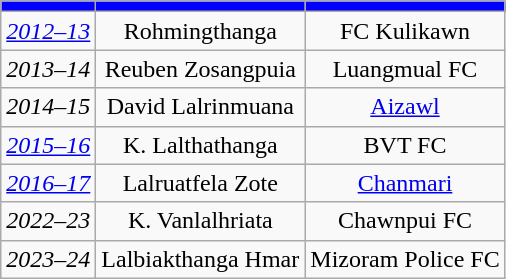<table class="wikitable sortable" style="text-align: center;">
<tr>
<th style="background:#0000FF;"></th>
<th style="background:#0000FF;"></th>
<th style="background:#0000FF;"></th>
</tr>
<tr>
<td><em><a href='#'>2012–13</a></em></td>
<td>Rohmingthanga</td>
<td>FC Kulikawn</td>
</tr>
<tr>
<td><em>2013–14</em></td>
<td>Reuben Zosangpuia</td>
<td>Luangmual FC</td>
</tr>
<tr>
<td><em>2014–15</em></td>
<td>David Lalrinmuana</td>
<td><a href='#'>Aizawl</a></td>
</tr>
<tr>
<td><em><a href='#'>2015–16</a></em></td>
<td>K. Lalthathanga</td>
<td>BVT FC</td>
</tr>
<tr>
<td><em><a href='#'>2016–17</a></em></td>
<td>Lalruatfela Zote</td>
<td><a href='#'>Chanmari</a></td>
</tr>
<tr>
<td><em>2022–23</em></td>
<td>K. Vanlalhriata</td>
<td>Chawnpui FC</td>
</tr>
<tr>
<td><em>2023–24</em></td>
<td>Lalbiakthanga Hmar</td>
<td>Mizoram Police FC</td>
</tr>
</table>
